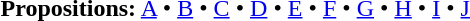<table id=toc class=toc summary=Contents>
<tr>
<td align=center><strong>Propositions:</strong> <a href='#'>A</a> • <a href='#'>B</a> • <a href='#'>C</a> • <a href='#'>D</a> • <a href='#'>E</a> • <a href='#'>F</a> • <a href='#'>G</a> • <a href='#'>H</a> • <a href='#'>I</a> • <a href='#'>J</a> </td>
</tr>
</table>
